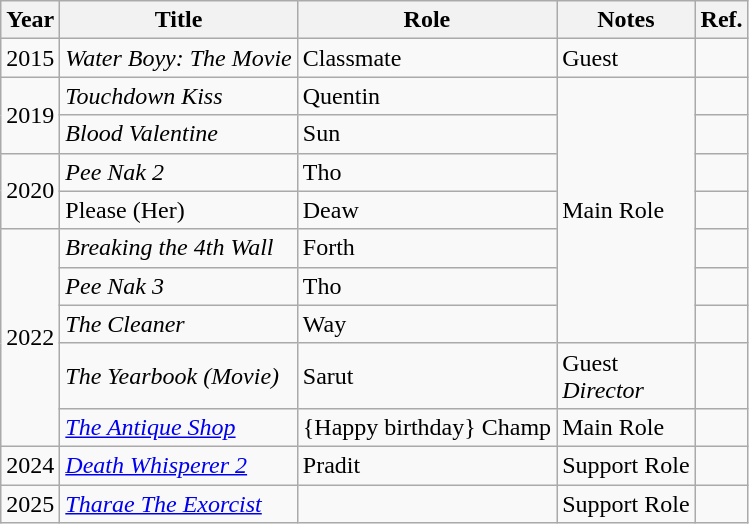<table class="wikitable sortable">
<tr>
<th>Year</th>
<th>Title</th>
<th>Role</th>
<th class="unsortable">Notes</th>
<th>Ref.</th>
</tr>
<tr>
<td rowspan=1 align = "center">2015</td>
<td scope="row"><em>Water Boyy: The Movie</em></td>
<td>Classmate</td>
<td>Guest</td>
<td></td>
</tr>
<tr>
<td rowspan="2">2019</td>
<td><em>Touchdown Kiss</em></td>
<td>Quentin</td>
<td rowspan="7">Main Role</td>
<td></td>
</tr>
<tr>
<td scope="row"><em>Blood Valentine</em></td>
<td>Sun</td>
<td></td>
</tr>
<tr>
<td rowspan="2" align="center">2020</td>
<td scope="row"><em>Pee Nak 2</em></td>
<td>Tho</td>
<td></td>
</tr>
<tr>
<td>Please (Her)</td>
<td>Deaw</td>
<td></td>
</tr>
<tr>
<td rowspan="5">2022</td>
<td><em>Breaking the 4th Wall</em></td>
<td>Forth</td>
<td></td>
</tr>
<tr>
<td><em>Pee Nak 3</em></td>
<td>Tho</td>
<td></td>
</tr>
<tr>
<td><em>The Cleaner</em></td>
<td>Way</td>
<td></td>
</tr>
<tr>
<td><em>The Yearbook (Movie)</em></td>
<td>Sarut</td>
<td>Guest<br><em>Director</em></td>
<td></td>
</tr>
<tr>
<td><em><a href='#'>The Antique Shop</a></em></td>
<td>{Happy birthday} Champ</td>
<td>Main Role</td>
<td></td>
</tr>
<tr>
<td rowspan="1">2024</td>
<td><em><a href='#'>Death Whisperer 2</a></em></td>
<td>Pradit</td>
<td>Support Role</td>
<td></td>
</tr>
<tr>
<td rowspan="1">2025</td>
<td><em><a href='#'>Tharae The Exorcist</a></em></td>
<td></td>
<td>Support Role</td>
<td></td>
</tr>
</table>
